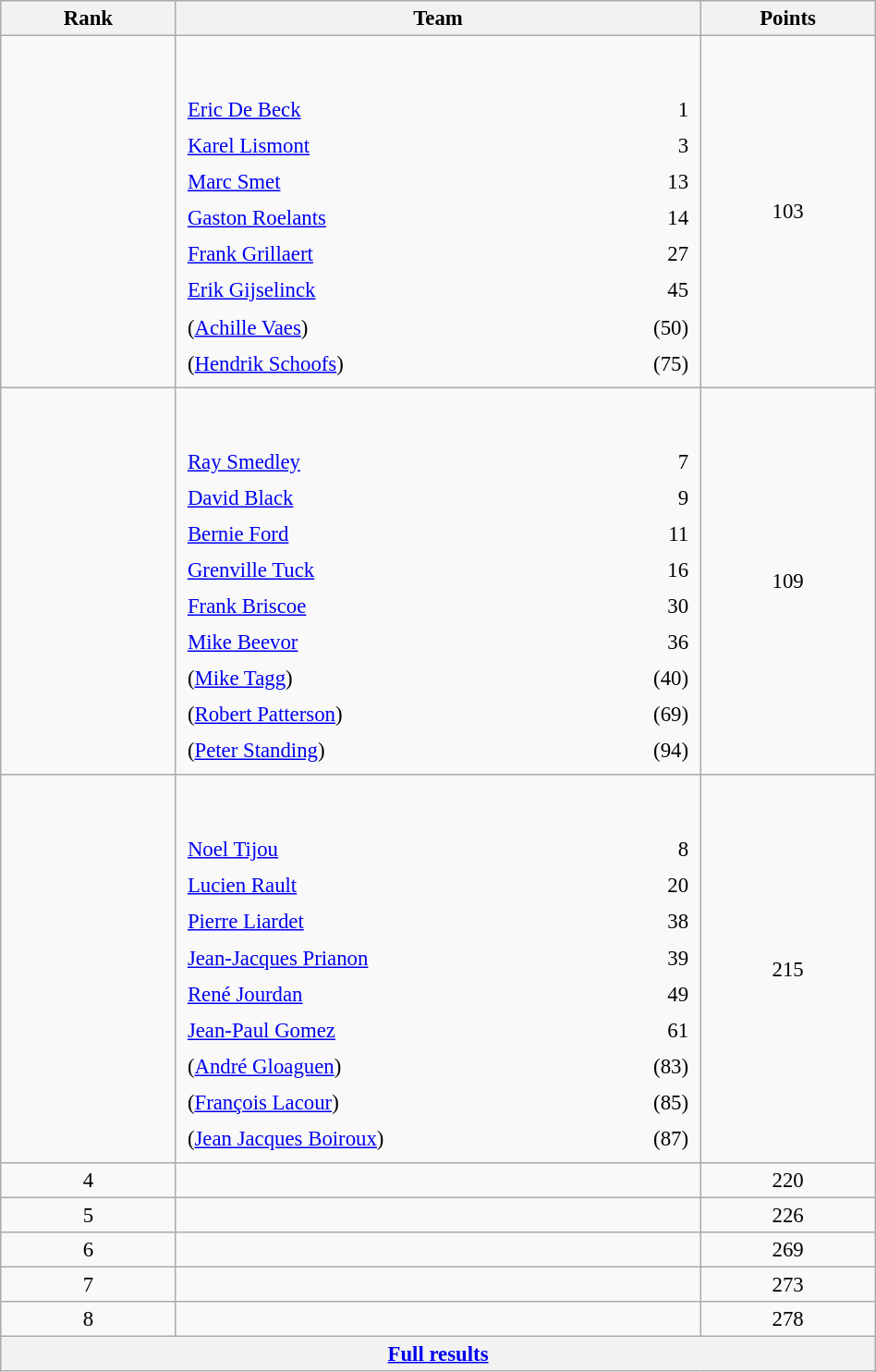<table class="wikitable sortable" style=" text-align:center; font-size:95%;" width="50%">
<tr>
<th width=10%>Rank</th>
<th width=30%>Team</th>
<th width=10%>Points</th>
</tr>
<tr>
<td align=center></td>
<td align=left> <br><br><table width=100%>
<tr>
<td align=left style="border:0"><a href='#'>Eric De Beck</a></td>
<td align=right style="border:0">1</td>
</tr>
<tr>
<td align=left style="border:0"><a href='#'>Karel Lismont</a></td>
<td align=right style="border:0">3</td>
</tr>
<tr>
<td align=left style="border:0"><a href='#'>Marc Smet</a></td>
<td align=right style="border:0">13</td>
</tr>
<tr>
<td align=left style="border:0"><a href='#'>Gaston Roelants</a></td>
<td align=right style="border:0">14</td>
</tr>
<tr>
<td align=left style="border:0"><a href='#'>Frank Grillaert</a></td>
<td align=right style="border:0">27</td>
</tr>
<tr>
<td align=left style="border:0"><a href='#'>Erik Gijselinck</a></td>
<td align=right style="border:0">45</td>
</tr>
<tr>
<td align=left style="border:0">(<a href='#'>Achille Vaes</a>)</td>
<td align=right style="border:0">(50)</td>
</tr>
<tr>
<td align=left style="border:0">(<a href='#'>Hendrik Schoofs</a>)</td>
<td align=right style="border:0">(75)</td>
</tr>
</table>
</td>
<td>103</td>
</tr>
<tr>
<td align=center></td>
<td align=left> <br><br><table width=100%>
<tr>
<td align=left style="border:0"><a href='#'>Ray Smedley</a></td>
<td align=right style="border:0">7</td>
</tr>
<tr>
<td align=left style="border:0"><a href='#'>David Black</a></td>
<td align=right style="border:0">9</td>
</tr>
<tr>
<td align=left style="border:0"><a href='#'>Bernie Ford</a></td>
<td align=right style="border:0">11</td>
</tr>
<tr>
<td align=left style="border:0"><a href='#'>Grenville Tuck</a></td>
<td align=right style="border:0">16</td>
</tr>
<tr>
<td align=left style="border:0"><a href='#'>Frank Briscoe</a></td>
<td align=right style="border:0">30</td>
</tr>
<tr>
<td align=left style="border:0"><a href='#'>Mike Beevor</a></td>
<td align=right style="border:0">36</td>
</tr>
<tr>
<td align=left style="border:0">(<a href='#'>Mike Tagg</a>)</td>
<td align=right style="border:0">(40)</td>
</tr>
<tr>
<td align=left style="border:0">(<a href='#'>Robert Patterson</a>)</td>
<td align=right style="border:0">(69)</td>
</tr>
<tr>
<td align=left style="border:0">(<a href='#'>Peter Standing</a>)</td>
<td align=right style="border:0">(94)</td>
</tr>
</table>
</td>
<td>109</td>
</tr>
<tr>
<td align=center></td>
<td align=left> <br><br><table width=100%>
<tr>
<td align=left style="border:0"><a href='#'>Noel Tijou</a></td>
<td align=right style="border:0">8</td>
</tr>
<tr>
<td align=left style="border:0"><a href='#'>Lucien Rault</a></td>
<td align=right style="border:0">20</td>
</tr>
<tr>
<td align=left style="border:0"><a href='#'>Pierre Liardet</a></td>
<td align=right style="border:0">38</td>
</tr>
<tr>
<td align=left style="border:0"><a href='#'>Jean-Jacques Prianon</a></td>
<td align=right style="border:0">39</td>
</tr>
<tr>
<td align=left style="border:0"><a href='#'>René Jourdan</a></td>
<td align=right style="border:0">49</td>
</tr>
<tr>
<td align=left style="border:0"><a href='#'>Jean-Paul Gomez</a></td>
<td align=right style="border:0">61</td>
</tr>
<tr>
<td align=left style="border:0">(<a href='#'>André Gloaguen</a>)</td>
<td align=right style="border:0">(83)</td>
</tr>
<tr>
<td align=left style="border:0">(<a href='#'>François Lacour</a>)</td>
<td align=right style="border:0">(85)</td>
</tr>
<tr>
<td align=left style="border:0">(<a href='#'>Jean Jacques Boiroux</a>)</td>
<td align=right style="border:0">(87)</td>
</tr>
</table>
</td>
<td>215</td>
</tr>
<tr>
<td align=center>4</td>
<td align=left></td>
<td>220</td>
</tr>
<tr>
<td align=center>5</td>
<td align=left></td>
<td>226</td>
</tr>
<tr>
<td align=center>6</td>
<td align=left></td>
<td>269</td>
</tr>
<tr>
<td align=center>7</td>
<td align=left></td>
<td>273</td>
</tr>
<tr>
<td align=center>8</td>
<td align=left></td>
<td>278</td>
</tr>
<tr class="sortbottom">
<th colspan=3 align=center><a href='#'>Full results</a></th>
</tr>
</table>
